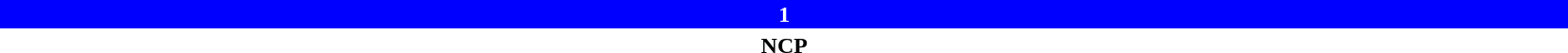<table style="width:88%; text-align:center;">
<tr style="color:white;">
<td style="background:blue; width:100%%;"><strong>1</strong></td>
</tr>
<tr>
<td><span><strong>NCP</strong></span></td>
</tr>
</table>
